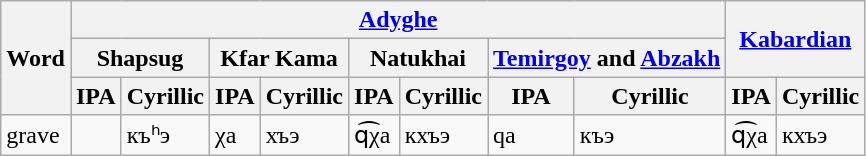<table class="wikitable" border="1" text-align="right">
<tr>
<th rowspan="3">Word</th>
<th colspan="8"><a href='#'>Adyghe</a></th>
<th colspan="2" rowspan="2"><a href='#'>Kabardian</a></th>
</tr>
<tr>
<th colspan="2">Shapsug</th>
<th colspan="2">Kfar Kama</th>
<th colspan="2">Natukhai</th>
<th colspan="2"><a href='#'>Temirgoy</a> and <a href='#'>Abzakh</a></th>
</tr>
<tr>
<th>IPA</th>
<th>Cyrillic</th>
<th>IPA</th>
<th>Cyrillic</th>
<th>IPA</th>
<th>Cyrillic</th>
<th>IPA</th>
<th>Cyrillic</th>
<th>IPA</th>
<th>Cyrillic</th>
</tr>
<tr>
<td>grave</td>
<td></td>
<td>къʰэ</td>
<td>χa</td>
<td>хъэ</td>
<td>q͡χa</td>
<td>кхъэ</td>
<td>qa</td>
<td>къэ</td>
<td>q͡χa</td>
<td>кхъэ</td>
</tr>
</table>
